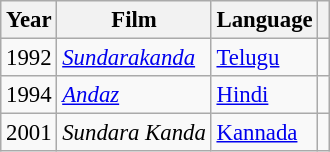<table class="wikitable" style="font-size:95%;">
<tr>
<th>Year</th>
<th>Film</th>
<th>Language</th>
<th></th>
</tr>
<tr>
<td>1992</td>
<td><em><a href='#'>Sundarakanda</a></em></td>
<td><a href='#'>Telugu</a></td>
<td style="text-align: center;"></td>
</tr>
<tr>
<td>1994</td>
<td><em><a href='#'>Andaz</a></em></td>
<td><a href='#'>Hindi</a></td>
<td style="text-align: center;"></td>
</tr>
<tr>
<td>2001</td>
<td><em>Sundara Kanda</em></td>
<td><a href='#'>Kannada</a></td>
<td style="text-align: center;"></td>
</tr>
</table>
